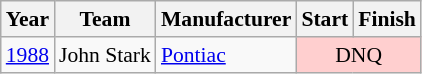<table class="wikitable" style="font-size: 90%;">
<tr>
<th>Year</th>
<th>Team</th>
<th>Manufacturer</th>
<th>Start</th>
<th>Finish</th>
</tr>
<tr>
<td><a href='#'>1988</a></td>
<td>John Stark</td>
<td><a href='#'>Pontiac</a></td>
<td align=center colspan=2 style="background:#FFCFCF;">DNQ</td>
</tr>
</table>
